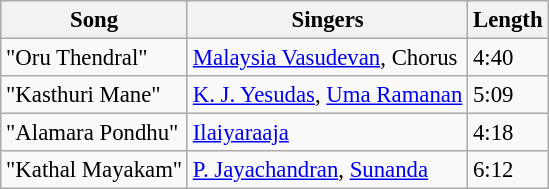<table class="wikitable" style="font-size:95%;">
<tr>
<th>Song</th>
<th>Singers</th>
<th>Length</th>
</tr>
<tr>
<td>"Oru Thendral"</td>
<td><a href='#'>Malaysia Vasudevan</a>, Chorus</td>
<td>4:40</td>
</tr>
<tr>
<td>"Kasthuri Mane"</td>
<td><a href='#'>K. J. Yesudas</a>, <a href='#'>Uma Ramanan</a></td>
<td>5:09</td>
</tr>
<tr>
<td>"Alamara Pondhu"</td>
<td><a href='#'>Ilaiyaraaja</a></td>
<td>4:18</td>
</tr>
<tr>
<td>"Kathal Mayakam"</td>
<td><a href='#'>P. Jayachandran</a>, <a href='#'>Sunanda</a></td>
<td>6:12</td>
</tr>
</table>
